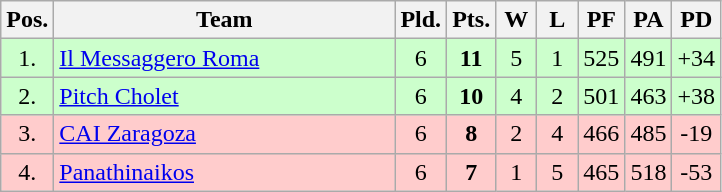<table class="wikitable" style="text-align:center">
<tr>
<th width=15>Pos.</th>
<th width=220>Team</th>
<th width=20>Pld.</th>
<th width=20>Pts.</th>
<th width=20>W</th>
<th width=20>L</th>
<th width=20>PF</th>
<th width=20>PA</th>
<th width=20>PD</th>
</tr>
<tr style="background: #ccffcc;">
<td>1.</td>
<td align=left> <a href='#'>Il Messaggero Roma</a></td>
<td>6</td>
<td><strong>11</strong></td>
<td>5</td>
<td>1</td>
<td>525</td>
<td>491</td>
<td>+34</td>
</tr>
<tr style="background: #ccffcc;">
<td>2.</td>
<td align=left> <a href='#'>Pitch Cholet</a></td>
<td>6</td>
<td><strong>10</strong></td>
<td>4</td>
<td>2</td>
<td>501</td>
<td>463</td>
<td>+38</td>
</tr>
<tr style="background: #ffcccc;">
<td>3.</td>
<td align=left> <a href='#'>CAI Zaragoza</a></td>
<td>6</td>
<td><strong>8</strong></td>
<td>2</td>
<td>4</td>
<td>466</td>
<td>485</td>
<td>-19</td>
</tr>
<tr style="background: #ffcccc;">
<td>4.</td>
<td align=left> <a href='#'>Panathinaikos</a></td>
<td>6</td>
<td><strong>7</strong></td>
<td>1</td>
<td>5</td>
<td>465</td>
<td>518</td>
<td>-53</td>
</tr>
</table>
